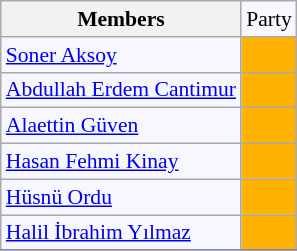<table class=wikitable style="border:1px solid #8888aa; background-color:#f7f8ff; padding:0px; font-size:90%;">
<tr>
<th>Members</th>
<td>Party</td>
</tr>
<tr>
<td><a href='#'>Soner Aksoy</a></td>
<td style="background: #ffb300"></td>
</tr>
<tr>
<td><a href='#'>Abdullah Erdem Cantimur</a></td>
<td style="background: #ffb300"></td>
</tr>
<tr>
<td><a href='#'>Alaettin Güven</a></td>
<td style="background: #ffb300"></td>
</tr>
<tr>
<td><a href='#'>Hasan Fehmi Kinay</a></td>
<td style="background: #ffb300"></td>
</tr>
<tr>
<td><a href='#'>Hüsnü Ordu</a></td>
<td style="background: #ffb300"></td>
</tr>
<tr>
<td><a href='#'>Halil İbrahim Yılmaz</a></td>
<td style="background: #ffb300"></td>
</tr>
<tr>
</tr>
</table>
